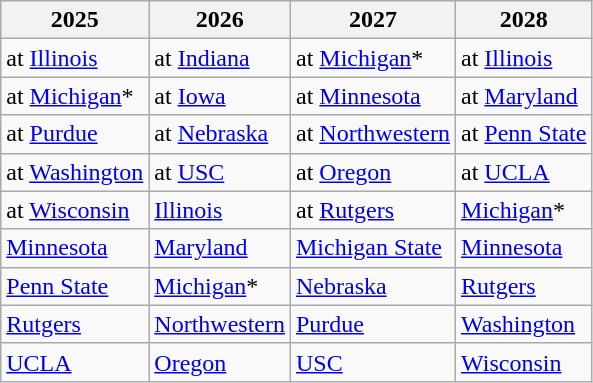<table class="wikitable">
<tr>
<th>2025</th>
<th>2026</th>
<th>2027</th>
<th>2028</th>
</tr>
<tr>
<td>at <a href='#'>Illinois</a></td>
<td>at <a href='#'>Indiana</a></td>
<td>at <a href='#'>Michigan</a>*</td>
<td>at <a href='#'>Illinois</a></td>
</tr>
<tr>
<td>at <a href='#'>Michigan</a>*</td>
<td>at <a href='#'>Iowa</a></td>
<td>at <a href='#'>Minnesota</a></td>
<td>at <a href='#'>Maryland</a></td>
</tr>
<tr>
<td>at <a href='#'>Purdue</a></td>
<td>at <a href='#'>Nebraska</a></td>
<td>at <a href='#'>Northwestern</a></td>
<td>at <a href='#'>Penn State</a></td>
</tr>
<tr>
<td>at <a href='#'>Washington</a></td>
<td>at <a href='#'>USC</a></td>
<td>at <a href='#'>Oregon</a></td>
<td>at <a href='#'>UCLA</a></td>
</tr>
<tr>
<td>at <a href='#'>Wisconsin</a></td>
<td><a href='#'>Illinois</a></td>
<td>at <a href='#'>Rutgers</a></td>
<td><a href='#'>Michigan</a>*</td>
</tr>
<tr>
<td><a href='#'>Minnesota</a></td>
<td><a href='#'>Maryland</a></td>
<td><a href='#'>Michigan State</a></td>
<td><a href='#'>Minnesota</a></td>
</tr>
<tr>
<td><a href='#'>Penn State</a></td>
<td><a href='#'>Michigan</a>*</td>
<td><a href='#'>Nebraska</a></td>
<td><a href='#'>Rutgers</a></td>
</tr>
<tr>
<td><a href='#'>Rutgers</a></td>
<td><a href='#'>Northwestern</a></td>
<td><a href='#'>Purdue</a></td>
<td><a href='#'>Washington</a></td>
</tr>
<tr>
<td><a href='#'>UCLA</a></td>
<td><a href='#'>Oregon</a></td>
<td><a href='#'>USC</a></td>
<td><a href='#'>Wisconsin</a></td>
</tr>
</table>
